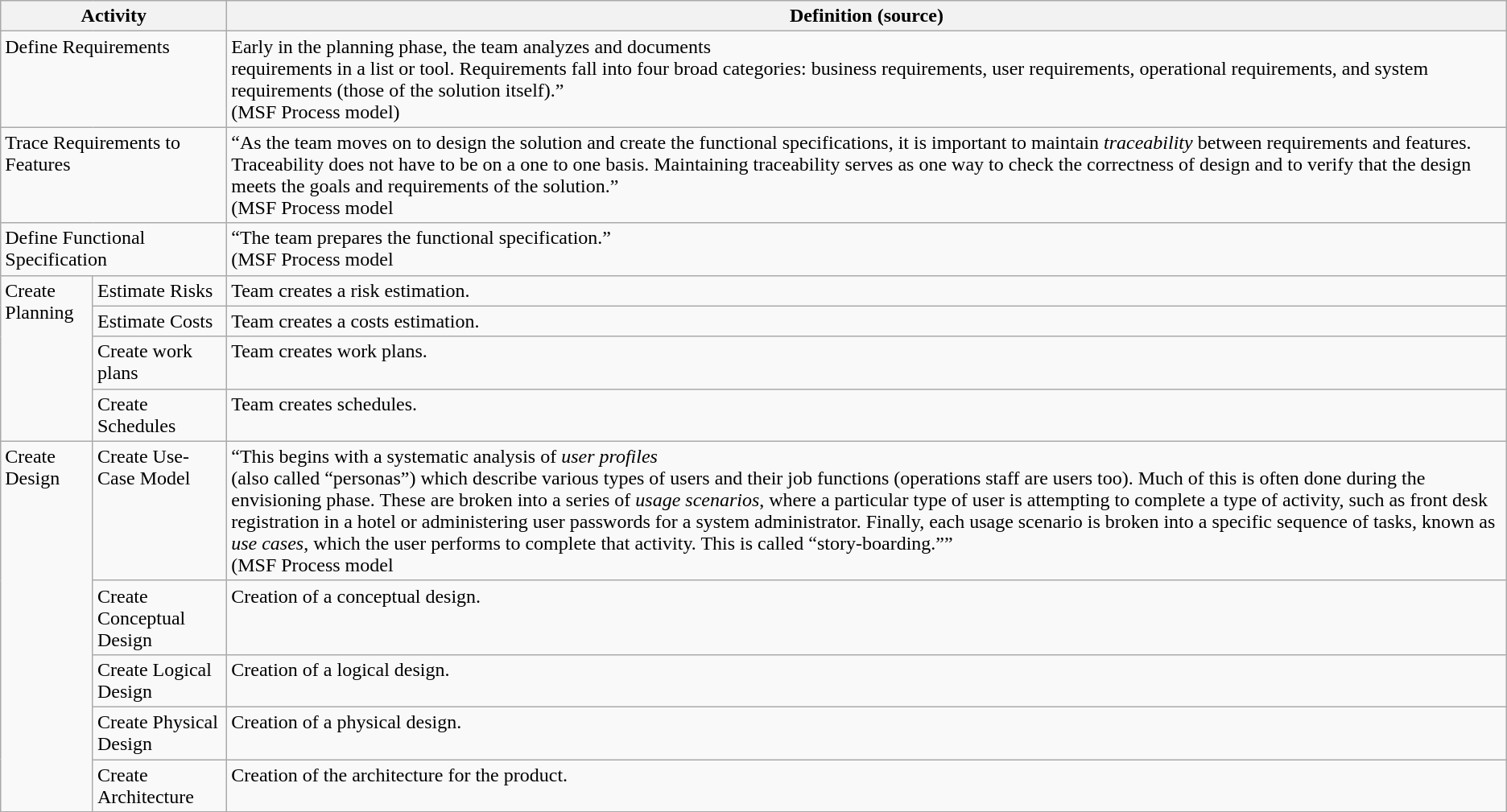<table class="wikitable">
<tr>
<th colspan=2>Activity</th>
<th>Definition (source)</th>
</tr>
<tr VALIGN=TOP>
<td colspan=2>Define Requirements</td>
<td>Early in the planning phase, the team analyzes and documents<br>requirements in a list or tool. Requirements fall into four broad
categories: business requirements, user requirements, operational
requirements, and system requirements (those of the solution
itself).”<br>(MSF Process model)</td>
</tr>
<tr VALIGN=TOP>
<td colspan=2>Trace Requirements to Features</td>
<td>“As the team moves on to design the solution and create the functional specifications, it is important to maintain <em>traceability</em> between requirements and features. Traceability does not have to be on a one to one basis. Maintaining traceability serves as one way to check the correctness of design and to verify that the design meets the goals and requirements of the solution.”<br>(MSF Process model</td>
</tr>
<tr VALIGN=TOP>
<td colspan=2>Define Functional Specification</td>
<td>“The team prepares the functional specification.”<br>(MSF Process model</td>
</tr>
<tr VALIGN=TOP>
<td rowspan=4>Create Planning</td>
<td>Estimate Risks</td>
<td>Team creates a risk estimation.</td>
</tr>
<tr VALIGN=TOP>
<td>Estimate Costs</td>
<td>Team creates a costs estimation.</td>
</tr>
<tr VALIGN=TOP>
<td>Create work plans</td>
<td>Team creates work plans.</td>
</tr>
<tr VALIGN=TOP>
<td>Create Schedules</td>
<td>Team creates schedules.</td>
</tr>
<tr VALIGN=TOP>
<td rowspan=5>Create Design</td>
<td>Create Use-Case Model</td>
<td>“This begins with a systematic analysis of <em>user profiles</em><br>(also called “personas”) which describe various types of
users and their job functions (operations staff are users too).
Much of this is often done during the envisioning phase. These are
broken into a series of <em>usage scenarios</em>, where a particular
type of user is attempting to complete a type of activity, such as
front desk registration in a hotel or administering user passwords
for a system administrator. Finally, each usage scenario is broken
into a specific sequence of tasks, known as <em>use cases</em>,
which the user performs to complete that activity. This is called
“story-boarding.””<br>(MSF Process model</td>
</tr>
<tr VALIGN=TOP>
<td>Create Conceptual Design</td>
<td>Creation of a conceptual design.</td>
</tr>
<tr VALIGN=TOP>
<td>Create Logical Design</td>
<td>Creation of a logical design.</td>
</tr>
<tr VALIGN=TOP>
<td>Create Physical Design</td>
<td>Creation of a physical design.</td>
</tr>
<tr VALIGN=TOP>
<td>Create Architecture</td>
<td>Creation of the architecture for the product.</td>
</tr>
</table>
